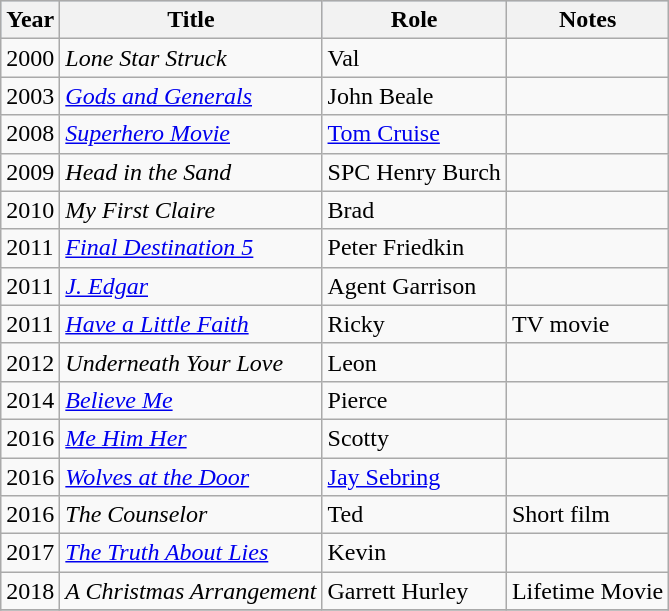<table class=wikitable>
<tr style="background:#B0C4DE;">
<th>Year</th>
<th>Title</th>
<th>Role</th>
<th>Notes</th>
</tr>
<tr>
<td>2000</td>
<td><em>Lone Star Struck</em></td>
<td>Val</td>
<td></td>
</tr>
<tr>
<td>2003</td>
<td><em><a href='#'>Gods and Generals</a></em></td>
<td>John Beale</td>
<td></td>
</tr>
<tr>
<td>2008</td>
<td><em><a href='#'>Superhero Movie</a></em></td>
<td><a href='#'>Tom Cruise</a></td>
<td></td>
</tr>
<tr>
<td>2009</td>
<td><em>Head in the Sand</em></td>
<td>SPC Henry Burch</td>
<td></td>
</tr>
<tr>
<td>2010</td>
<td><em>My First Claire</em></td>
<td>Brad</td>
<td></td>
</tr>
<tr>
<td>2011</td>
<td><em><a href='#'>Final Destination 5</a></em></td>
<td>Peter Friedkin</td>
<td></td>
</tr>
<tr>
<td>2011</td>
<td><em><a href='#'>J. Edgar</a></em></td>
<td>Agent Garrison</td>
<td></td>
</tr>
<tr>
<td>2011</td>
<td><em> <a href='#'>Have a Little Faith</a></em></td>
<td>Ricky</td>
<td>TV movie</td>
</tr>
<tr>
<td>2012</td>
<td><em>Underneath Your Love</em></td>
<td>Leon</td>
<td></td>
</tr>
<tr>
<td>2014</td>
<td><em><a href='#'>Believe Me</a></em></td>
<td>Pierce</td>
<td></td>
</tr>
<tr>
<td>2016</td>
<td><em><a href='#'>Me Him Her</a></em></td>
<td>Scotty</td>
<td></td>
</tr>
<tr>
<td>2016</td>
<td><em><a href='#'>Wolves at the Door</a></em></td>
<td><a href='#'>Jay Sebring</a></td>
<td></td>
</tr>
<tr>
<td>2016</td>
<td><em>The Counselor</em></td>
<td>Ted</td>
<td>Short film</td>
</tr>
<tr>
<td>2017</td>
<td><em><a href='#'>The Truth About Lies</a></em></td>
<td>Kevin</td>
<td></td>
</tr>
<tr>
<td>2018</td>
<td><em>A Christmas Arrangement</em></td>
<td>Garrett Hurley</td>
<td>Lifetime Movie</td>
</tr>
<tr>
</tr>
</table>
